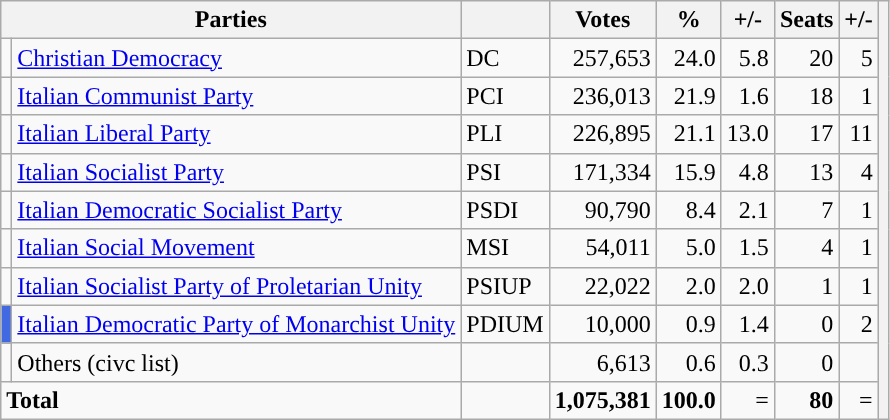<table class="wikitable">
<tr>
<th colspan="2">Parties</th>
<th></th>
<th>Votes</th>
<th>%</th>
<th>+/-</th>
<th>Seats</th>
<th>+/-</th>
<th rowspan="12"></th>
</tr>
<tr>
<td style="background-color:"></td>
<td><a href='#'>Christian Democracy</a></td>
<td>DC</td>
<td align=right>257,653</td>
<td align=right>24.0</td>
<td align=right> 5.8</td>
<td align=right>20</td>
<td align=right> 5</td>
</tr>
<tr>
<td style="background-color:"></td>
<td><a href='#'>Italian Communist Party</a></td>
<td>PCI</td>
<td align=right>236,013</td>
<td align=right>21.9</td>
<td align=right> 1.6</td>
<td align=right>18</td>
<td align=right> 1</td>
</tr>
<tr>
<td style="background-color:"></td>
<td><a href='#'>Italian Liberal Party</a></td>
<td>PLI</td>
<td align=right>226,895</td>
<td align=right>21.1</td>
<td align=right> 13.0</td>
<td align=right>17</td>
<td align=right> 11</td>
</tr>
<tr>
<td style="background-color:"></td>
<td><a href='#'>Italian Socialist Party</a></td>
<td>PSI</td>
<td align=right>171,334</td>
<td align=right>15.9</td>
<td align=right> 4.8</td>
<td align=right>13</td>
<td align=right> 4</td>
</tr>
<tr>
<td style="background-color:"></td>
<td><a href='#'>Italian Democratic Socialist Party</a></td>
<td>PSDI</td>
<td align=right>90,790</td>
<td align=right>8.4</td>
<td align=right> 2.1</td>
<td align=right>7</td>
<td align=right> 1</td>
</tr>
<tr>
<td style="background-color:"></td>
<td><a href='#'>Italian Social Movement</a></td>
<td>MSI</td>
<td align=right>54,011</td>
<td align=right>5.0</td>
<td align=right> 1.5</td>
<td align=right>4</td>
<td align=right> 1</td>
</tr>
<tr>
<td style="background-color:"></td>
<td><a href='#'>Italian Socialist Party of Proletarian Unity</a></td>
<td>PSIUP</td>
<td align=right>22,022</td>
<td align=right>2.0</td>
<td align=right> 2.0</td>
<td align=right>1</td>
<td align=right> 1</td>
</tr>
<tr>
<td style="background-color:royalblue"></td>
<td><a href='#'>Italian Democratic Party of Monarchist Unity</a></td>
<td>PDIUM</td>
<td align=right>10,000</td>
<td align=right>0.9</td>
<td align=right> 1.4</td>
<td align=right>0</td>
<td align=right> 2</td>
</tr>
<tr>
<td style="background-color:"></td>
<td>Others (civc list)</td>
<td></td>
<td align=right>6,613</td>
<td align=right>0.6</td>
<td align=right> 0.3</td>
<td align=right>0</td>
<td align=right></td>
</tr>
<tr>
<td colspan="2"><strong>Total</strong></td>
<td></td>
<td align=right><strong>1,075,381</strong></td>
<td align=right><strong>100.0</strong></td>
<td align=right>=</td>
<td align=right><strong>80</strong></td>
<td align=right>=</td>
</tr>
</table>
